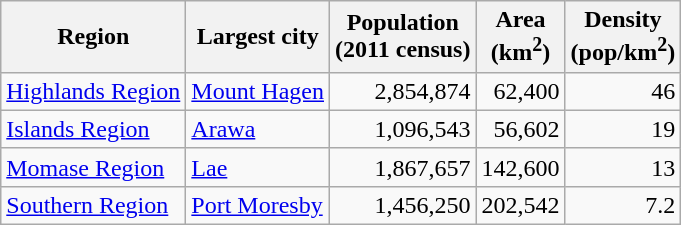<table class="wikitable sortable">
<tr>
<th>Region</th>
<th>Largest city</th>
<th>Population<br>(2011 census)</th>
<th>Area<br>(km<sup>2</sup>)</th>
<th>Density<br>(pop/km<sup>2</sup>)</th>
</tr>
<tr>
<td><a href='#'>Highlands Region</a></td>
<td><a href='#'>Mount Hagen</a></td>
<td align="right">2,854,874</td>
<td align="right">62,400</td>
<td align="right">46</td>
</tr>
<tr>
<td><a href='#'>Islands Region</a></td>
<td><a href='#'>Arawa</a></td>
<td align="right">1,096,543</td>
<td align="right">56,602</td>
<td align="right">19</td>
</tr>
<tr>
<td><a href='#'>Momase Region</a></td>
<td><a href='#'>Lae</a></td>
<td align="right">1,867,657</td>
<td align="right">142,600</td>
<td align="right">13</td>
</tr>
<tr>
<td><a href='#'>Southern Region</a></td>
<td><a href='#'>Port Moresby</a></td>
<td align="right">1,456,250</td>
<td align="right">202,542</td>
<td align="right">7.2</td>
</tr>
</table>
